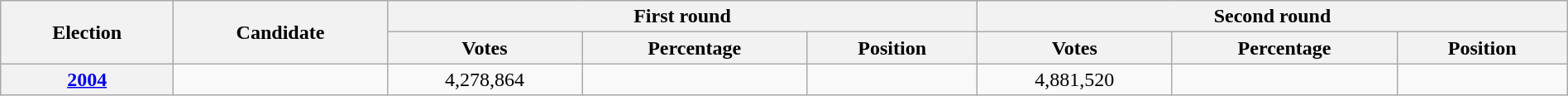<table class=wikitable width=100%>
<tr>
<th rowspan=2>Election</th>
<th rowspan=2>Candidate</th>
<th colspan=3>First round</th>
<th colspan=3>Second round</th>
</tr>
<tr>
<th>Votes</th>
<th>Percentage</th>
<th>Position</th>
<th>Votes</th>
<th>Percentage</th>
<th>Position</th>
</tr>
<tr align=center>
<th><a href='#'>2004</a></th>
<td></td>
<td>4,278,864</td>
<td></td>
<td></td>
<td>4,881,520</td>
<td></td>
<td></td>
</tr>
</table>
